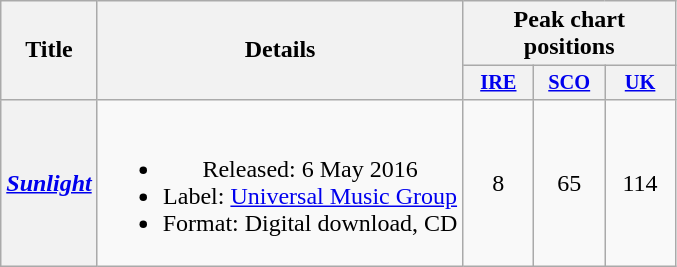<table class="wikitable plainrowheaders" style="text-align:center;">
<tr>
<th scope="col" rowspan="2">Title</th>
<th scope="col" rowspan="2">Details</th>
<th scope="col" colspan="3">Peak chart positions</th>
</tr>
<tr>
<th scope="col" style="width:3em;font-size:85%;"><a href='#'>IRE</a><br></th>
<th scope="col" style="width:3em;font-size:85%;"><a href='#'>SCO</a></th>
<th scope="col" style="width:3em;font-size:85%;"><a href='#'>UK</a></th>
</tr>
<tr>
<th scope="row"><em><a href='#'>Sunlight</a></em></th>
<td><br><ul><li>Released: 6 May 2016</li><li>Label: <a href='#'>Universal Music Group</a></li><li>Format: Digital download, CD</li></ul></td>
<td>8</td>
<td>65</td>
<td>114</td>
</tr>
</table>
